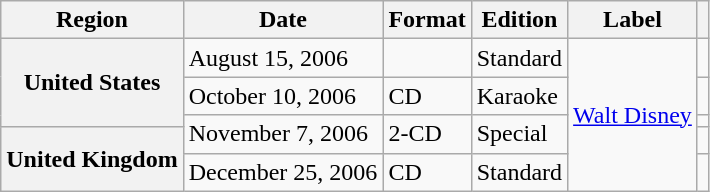<table class="wikitable plainrowheaders">
<tr>
<th scope="col">Region</th>
<th scope="col">Date</th>
<th scope="col">Format</th>
<th scope="col">Edition</th>
<th scope="col">Label</th>
<th scope="col"></th>
</tr>
<tr>
<th scope="row" rowspan="3">United States</th>
<td>August 15, 2006</td>
<td></td>
<td>Standard</td>
<td rowspan="5"><a href='#'>Walt Disney</a></td>
<td style="text-align:center;"></td>
</tr>
<tr>
<td>October 10, 2006</td>
<td>CD</td>
<td>Karaoke</td>
<td style="text-align:center;"></td>
</tr>
<tr>
<td rowspan="2">November 7, 2006</td>
<td rowspan="2">2-CD</td>
<td rowspan="2">Special</td>
<td style="text-align:center;"></td>
</tr>
<tr>
<th scope="row" rowspan="2">United Kingdom</th>
<td style="text-align:center;"></td>
</tr>
<tr>
<td>December 25, 2006</td>
<td>CD</td>
<td>Standard</td>
<td style="text-align:center;"></td>
</tr>
</table>
